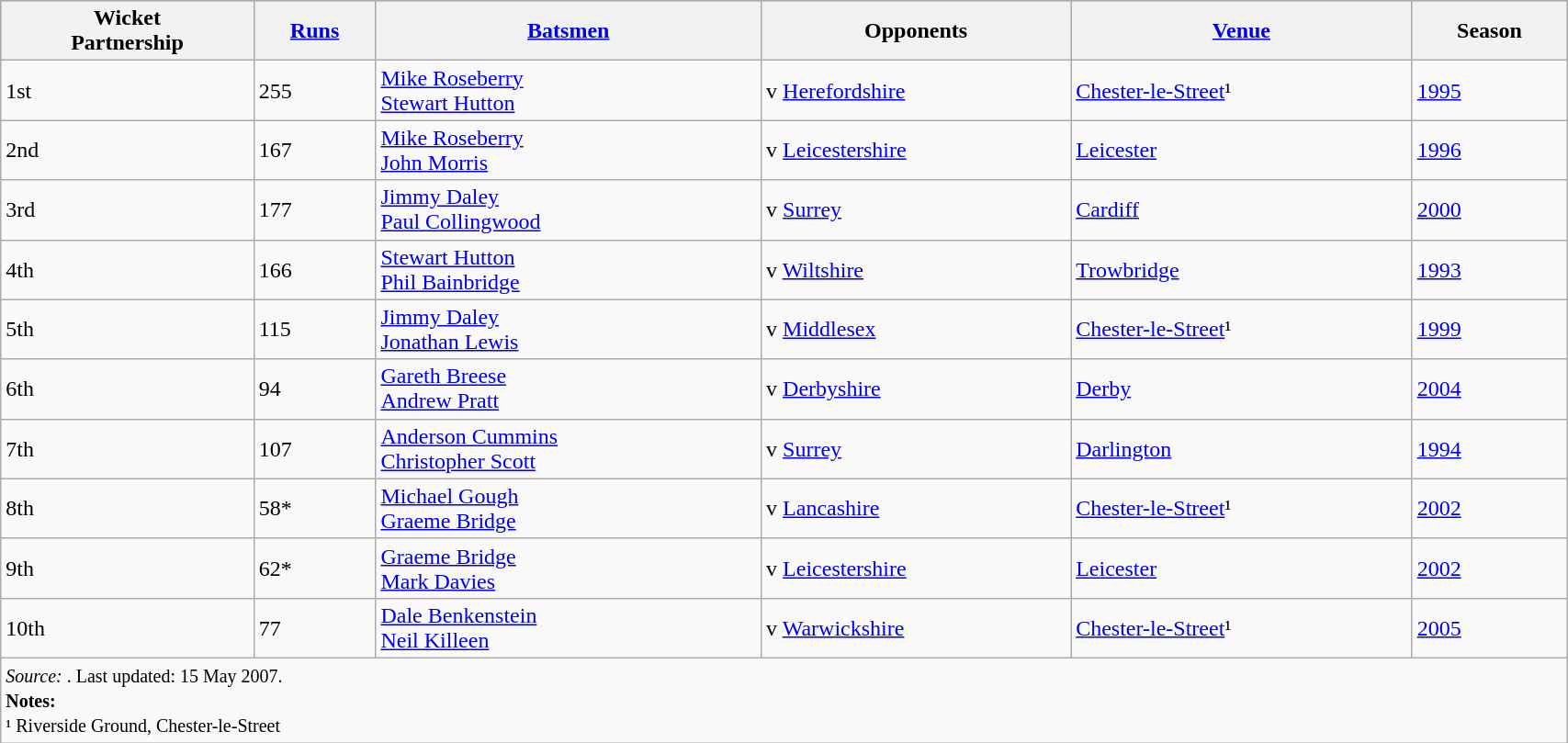<table class="wikitable" width=90%>
<tr bgcolor=#bdb76b>
<th>Wicket<br>Partnership</th>
<th><a href='#'>Runs</a></th>
<th><a href='#'>Batsmen</a></th>
<th>Opponents</th>
<th><a href='#'>Venue</a></th>
<th>Season</th>
</tr>
<tr>
<td>1st</td>
<td>255</td>
<td> <a href='#'>Mike Roseberry</a><br> <a href='#'>Stewart Hutton</a></td>
<td>v <a href='#'>Herefordshire</a></td>
<td><a href='#'>Chester-le-Street</a>¹</td>
<td><a href='#'>1995</a></td>
</tr>
<tr>
<td>2nd</td>
<td>167</td>
<td> <a href='#'>Mike Roseberry</a><br> <a href='#'>John Morris</a></td>
<td>v <a href='#'>Leicestershire</a></td>
<td><a href='#'>Leicester</a></td>
<td><a href='#'>1996</a></td>
</tr>
<tr>
<td>3rd</td>
<td>177</td>
<td> <a href='#'>Jimmy Daley</a><br> <a href='#'>Paul Collingwood</a></td>
<td>v <a href='#'>Surrey</a></td>
<td><a href='#'>Cardiff</a></td>
<td><a href='#'>2000</a></td>
</tr>
<tr>
<td>4th</td>
<td>166</td>
<td> <a href='#'>Stewart Hutton</a><br> <a href='#'>Phil Bainbridge</a></td>
<td>v <a href='#'>Wiltshire</a></td>
<td><a href='#'>Trowbridge</a></td>
<td><a href='#'>1993</a></td>
</tr>
<tr>
<td>5th</td>
<td>115</td>
<td> <a href='#'>Jimmy Daley</a><br> <a href='#'>Jonathan Lewis</a></td>
<td>v <a href='#'>Middlesex</a></td>
<td><a href='#'>Chester-le-Street</a>¹</td>
<td><a href='#'>1999</a></td>
</tr>
<tr )>
<td>6th</td>
<td>94</td>
<td> <a href='#'>Gareth Breese</a><br> <a href='#'>Andrew Pratt</a></td>
<td>v <a href='#'>Derbyshire</a></td>
<td><a href='#'>Derby</a></td>
<td><a href='#'>2004</a></td>
</tr>
<tr>
<td>7th</td>
<td>107</td>
<td> <a href='#'>Anderson Cummins</a><br> <a href='#'>Christopher Scott</a></td>
<td>v <a href='#'>Surrey</a></td>
<td><a href='#'>Darlington</a></td>
<td><a href='#'>1994</a></td>
</tr>
<tr>
<td>8th</td>
<td>58*</td>
<td> <a href='#'>Michael Gough</a><br> <a href='#'>Graeme Bridge</a></td>
<td>v <a href='#'>Lancashire</a></td>
<td><a href='#'>Chester-le-Street</a>¹</td>
<td><a href='#'>2002</a></td>
</tr>
<tr>
<td>9th</td>
<td>62*</td>
<td> <a href='#'>Graeme Bridge</a><br> <a href='#'>Mark Davies</a></td>
<td>v <a href='#'>Leicestershire</a></td>
<td><a href='#'>Leicester</a></td>
<td><a href='#'>2002</a></td>
</tr>
<tr>
<td>10th</td>
<td>77</td>
<td> <a href='#'>Dale Benkenstein</a><br> <a href='#'>Neil Killeen</a></td>
<td>v <a href='#'>Warwickshire</a></td>
<td><a href='#'>Chester-le-Street</a>¹</td>
<td><a href='#'>2005</a></td>
</tr>
<tr>
<td colspan=6><small><em>Source: </em>. Last updated: 15 May 2007.<br><strong>Notes:</strong><br>¹ Riverside Ground, Chester-le-Street<br></small></td>
</tr>
</table>
